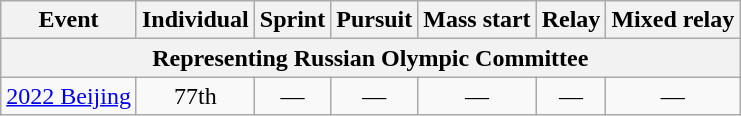<table class="wikitable" style="text-align: center;">
<tr>
<th>Event</th>
<th>Individual</th>
<th>Sprint</th>
<th>Pursuit</th>
<th>Mass start</th>
<th>Relay</th>
<th>Mixed relay</th>
</tr>
<tr>
<th colspan=7>Representing  Russian Olympic Committee</th>
</tr>
<tr>
<td align=left> <a href='#'>2022 Beijing</a></td>
<td>77th</td>
<td>—</td>
<td>—</td>
<td>—</td>
<td>—</td>
<td>―</td>
</tr>
</table>
